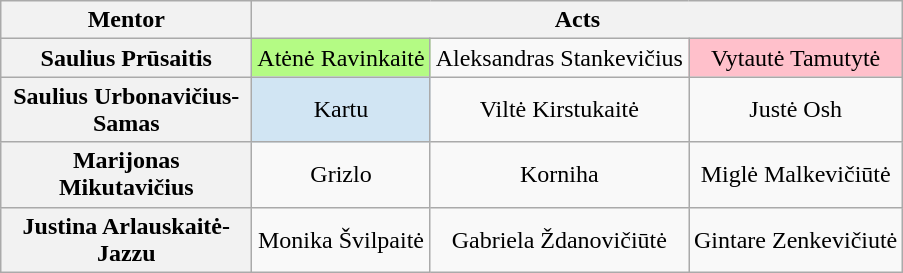<table class="wikitable" style="text-align:center">
<tr>
<th scope="col" style="width:160px;">Mentor</th>
<th scope="col" colspan="3">Acts</th>
</tr>
<tr>
<th scope="row">Saulius Prūsaitis</th>
<td bgcolor="#b4fb84">Atėnė Ravinkaitė</td>
<td>Aleksandras Stankevičius</td>
<td bgcolor="pink">Vytautė Tamutytė</td>
</tr>
<tr>
<th scope="row">Saulius Urbonavičius-Samas</th>
<td bgcolor="#D1E5F3">Kartu</td>
<td>Viltė Kirstukaitė</td>
<td>Justė Osh</td>
</tr>
<tr>
<th scope="row">Marijonas Mikutavičius</th>
<td>Grizlo</td>
<td>Korniha</td>
<td>Miglė Malkevičiūtė</td>
</tr>
<tr>
<th scope="row">Justina Arlauskaitė-Jazzu</th>
<td>Monika Švilpaitė</td>
<td>Gabriela Ždanovičiūtė</td>
<td>Gintare Zenkevičiutė</td>
</tr>
</table>
